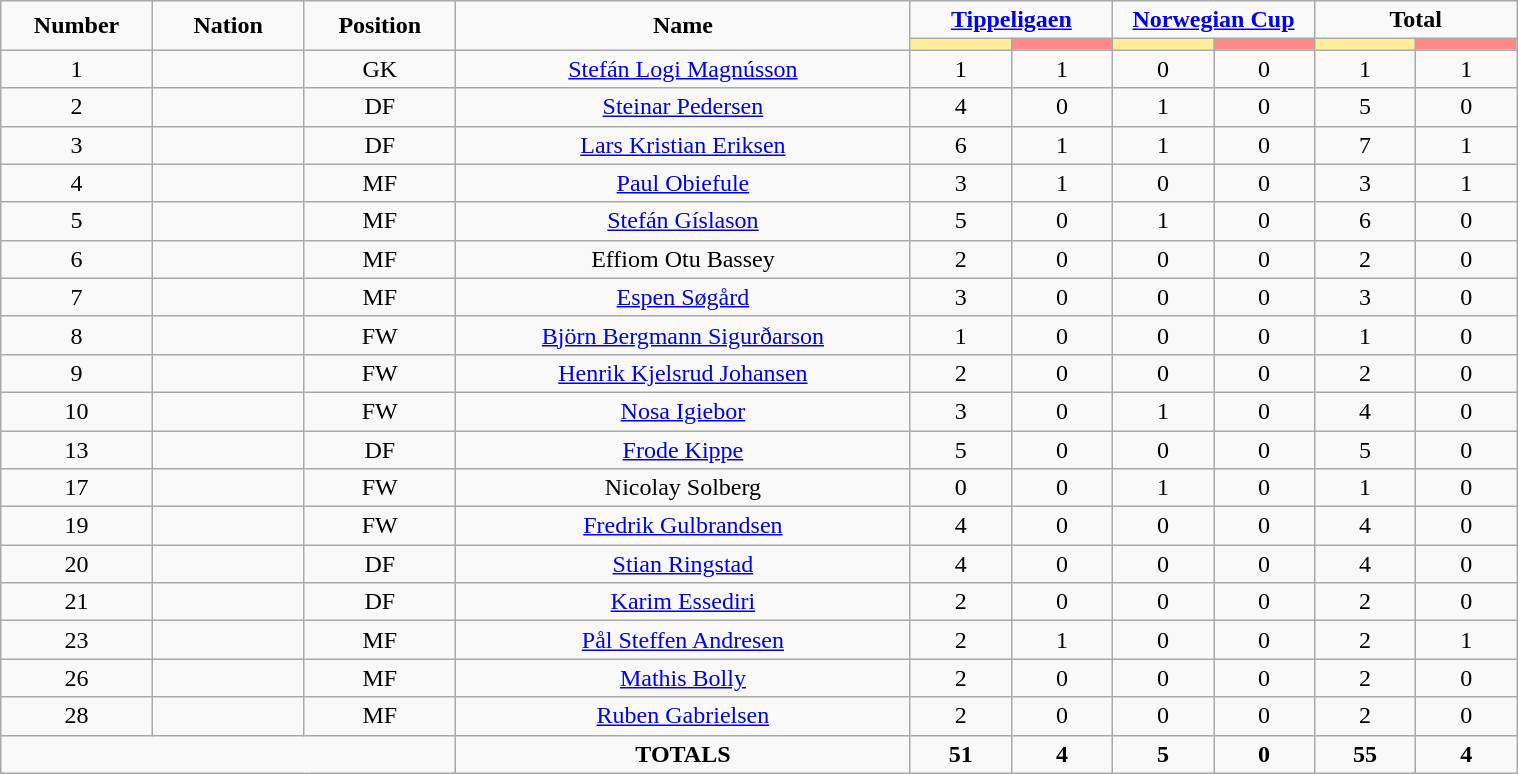<table class="wikitable" style="font-size: 100%; text-align: center;">
<tr>
<td rowspan="2" width="10%" align="center"><strong>Number</strong></td>
<td rowspan="2" width="10%" align="center"><strong>Nation</strong></td>
<td rowspan="2" width="10%" align="center"><strong>Position</strong></td>
<td rowspan="2" width="30%" align="center"><strong>Name</strong></td>
<td colspan="2" align="center"><strong><a href='#'>Tippeligaen</a></strong></td>
<td colspan="2" align="center"><strong><a href='#'>Norwegian Cup</a></strong></td>
<td colspan="2" align="center"><strong>Total</strong></td>
</tr>
<tr>
<th width=60 style="background: #FFEE99"></th>
<th width=60 style="background: #FF8888"></th>
<th width=60 style="background: #FFEE99"></th>
<th width=60 style="background: #FF8888"></th>
<th width=60 style="background: #FFEE99"></th>
<th width=60 style="background: #FF8888"></th>
</tr>
<tr>
<td>1</td>
<td></td>
<td>GK</td>
<td><a href='#'>Stefán Logi Magnússon</a></td>
<td>1</td>
<td>1</td>
<td>0</td>
<td>0</td>
<td>1</td>
<td>1</td>
</tr>
<tr>
<td>2</td>
<td></td>
<td>DF</td>
<td><a href='#'>Steinar Pedersen</a></td>
<td>4</td>
<td>0</td>
<td>1</td>
<td>0</td>
<td>5</td>
<td>0</td>
</tr>
<tr>
<td>3</td>
<td></td>
<td>DF</td>
<td><a href='#'>Lars Kristian Eriksen</a></td>
<td>6</td>
<td>1</td>
<td>1</td>
<td>0</td>
<td>7</td>
<td>1</td>
</tr>
<tr>
<td>4</td>
<td></td>
<td>MF</td>
<td><a href='#'>Paul Obiefule</a></td>
<td>3</td>
<td>1</td>
<td>0</td>
<td>0</td>
<td>3</td>
<td>1</td>
</tr>
<tr>
<td>5</td>
<td></td>
<td>MF</td>
<td><a href='#'>Stefán Gíslason</a></td>
<td>5</td>
<td>0</td>
<td>1</td>
<td>0</td>
<td>6</td>
<td>0</td>
</tr>
<tr>
<td>6</td>
<td></td>
<td>MF</td>
<td>Effiom Otu Bassey</td>
<td>2</td>
<td>0</td>
<td>0</td>
<td>0</td>
<td>2</td>
<td>0</td>
</tr>
<tr>
<td>7</td>
<td></td>
<td>MF</td>
<td><a href='#'>Espen Søgård</a></td>
<td>3</td>
<td>0</td>
<td>0</td>
<td>0</td>
<td>3</td>
<td>0</td>
</tr>
<tr>
<td>8</td>
<td></td>
<td>FW</td>
<td><a href='#'>Björn Bergmann Sigurðarson</a></td>
<td>1</td>
<td>0</td>
<td>0</td>
<td>0</td>
<td>1</td>
<td>0</td>
</tr>
<tr>
<td>9</td>
<td></td>
<td>FW</td>
<td><a href='#'>Henrik Kjelsrud Johansen</a></td>
<td>2</td>
<td>0</td>
<td>0</td>
<td>0</td>
<td>2</td>
<td>0</td>
</tr>
<tr>
<td>10</td>
<td></td>
<td>FW</td>
<td><a href='#'>Nosa Igiebor</a></td>
<td>3</td>
<td>0</td>
<td>1</td>
<td>0</td>
<td>4</td>
<td>0</td>
</tr>
<tr>
<td>13</td>
<td></td>
<td>DF</td>
<td><a href='#'>Frode Kippe</a></td>
<td>5</td>
<td>0</td>
<td>0</td>
<td>0</td>
<td>5</td>
<td>0</td>
</tr>
<tr>
<td>17</td>
<td></td>
<td>FW</td>
<td>Nicolay Solberg</td>
<td>0</td>
<td>0</td>
<td>1</td>
<td>0</td>
<td>1</td>
<td>0</td>
</tr>
<tr>
<td>19</td>
<td></td>
<td>FW</td>
<td><a href='#'>Fredrik Gulbrandsen</a></td>
<td>4</td>
<td>0</td>
<td>0</td>
<td>0</td>
<td>4</td>
<td>0</td>
</tr>
<tr>
<td>20</td>
<td></td>
<td>DF</td>
<td><a href='#'>Stian Ringstad</a></td>
<td>4</td>
<td>0</td>
<td>0</td>
<td>0</td>
<td>4</td>
<td>0</td>
</tr>
<tr>
<td>21</td>
<td></td>
<td>DF</td>
<td><a href='#'>Karim Essediri</a></td>
<td>2</td>
<td>0</td>
<td>0</td>
<td>0</td>
<td>2</td>
<td>0</td>
</tr>
<tr>
<td>23</td>
<td></td>
<td>MF</td>
<td><a href='#'>Pål Steffen Andresen</a></td>
<td>2</td>
<td>1</td>
<td>0</td>
<td>0</td>
<td>2</td>
<td>1</td>
</tr>
<tr>
<td>26</td>
<td></td>
<td>MF</td>
<td><a href='#'>Mathis Bolly</a></td>
<td>2</td>
<td>0</td>
<td>0</td>
<td>0</td>
<td>2</td>
<td>0</td>
</tr>
<tr>
<td>28</td>
<td></td>
<td>MF</td>
<td><a href='#'>Ruben Gabrielsen</a></td>
<td>2</td>
<td>0</td>
<td>0</td>
<td>0</td>
<td>2</td>
<td>0</td>
</tr>
<tr>
<td colspan="3"></td>
<td><strong>TOTALS</strong></td>
<td><strong>51</strong></td>
<td><strong>4</strong></td>
<td><strong>5</strong></td>
<td><strong>0</strong></td>
<td><strong>55</strong></td>
<td><strong>4</strong></td>
</tr>
</table>
